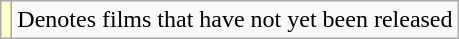<table class="wikitable">
<tr>
<td style="background:#ffc;"></td>
<td>Denotes films that have not yet been released</td>
</tr>
</table>
